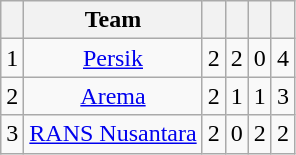<table class="wikitable" style="text-align:center">
<tr>
<th></th>
<th>Team</th>
<th></th>
<th></th>
<th></th>
<th></th>
</tr>
<tr>
<td>1</td>
<td><a href='#'>Persik</a></td>
<td>2</td>
<td>2</td>
<td>0</td>
<td>4</td>
</tr>
<tr>
<td>2</td>
<td><a href='#'>Arema</a></td>
<td>2</td>
<td>1</td>
<td>1</td>
<td>3</td>
</tr>
<tr>
<td>3</td>
<td><a href='#'>RANS Nusantara</a></td>
<td>2</td>
<td>0</td>
<td>2</td>
<td>2</td>
</tr>
</table>
